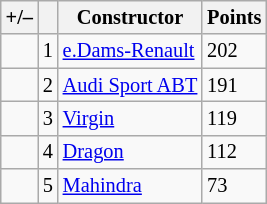<table class="wikitable" style="font-size: 85%;">
<tr>
<th scope="col">+/–</th>
<th scope="col"></th>
<th scope="col">Constructor</th>
<th scope="col">Points</th>
</tr>
<tr>
<td align="left"></td>
<td align="center">1</td>
<td> <a href='#'>e.Dams-Renault</a></td>
<td align="left">202</td>
</tr>
<tr>
<td align="left"></td>
<td align="center">2</td>
<td> <a href='#'>Audi Sport ABT</a></td>
<td align="left">191</td>
</tr>
<tr>
<td align="left"></td>
<td align="center">3</td>
<td> <a href='#'>Virgin</a></td>
<td align="left">119</td>
</tr>
<tr>
<td align="left"></td>
<td align="center">4</td>
<td> <a href='#'>Dragon</a></td>
<td align="left">112</td>
</tr>
<tr>
<td align="left"></td>
<td align="center">5</td>
<td> <a href='#'>Mahindra</a></td>
<td align="left">73</td>
</tr>
</table>
